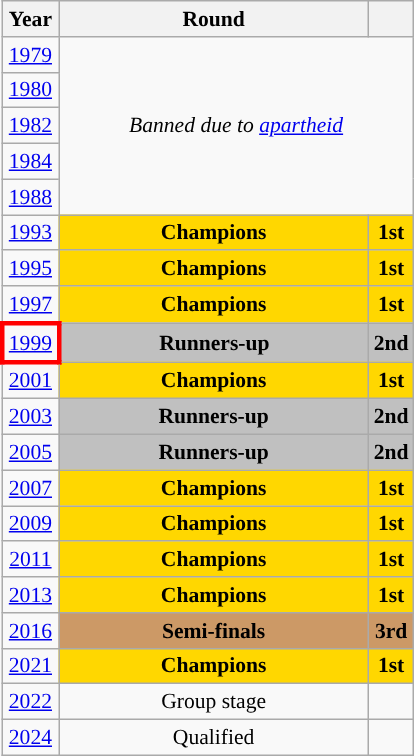<table class="wikitable" style="text-align: center; font-size:90%">
<tr>
<th>Year</th>
<th style="width:200px">Round</th>
<th></th>
</tr>
<tr>
<td><a href='#'>1979</a></td>
<td colspan="2" rowspan="5"><em>Banned due to <a href='#'>apartheid</a></em></td>
</tr>
<tr>
<td><a href='#'>1980</a></td>
</tr>
<tr>
<td><a href='#'>1982</a></td>
</tr>
<tr>
<td><a href='#'>1984</a></td>
</tr>
<tr>
<td><a href='#'>1988</a></td>
</tr>
<tr>
<td><a href='#'>1993</a></td>
<td bgcolor=Gold><strong>Champions</strong></td>
<td bgcolor=Gold><strong>1st</strong></td>
</tr>
<tr>
<td><a href='#'>1995</a></td>
<td bgcolor=Gold><strong>Champions</strong></td>
<td bgcolor=Gold><strong>1st</strong></td>
</tr>
<tr>
<td><a href='#'>1997</a></td>
<td bgcolor=Gold><strong>Champions</strong></td>
<td bgcolor=Gold><strong>1st</strong></td>
</tr>
<tr>
<td style="border: 3px solid red"><a href='#'>1999</a></td>
<td bgcolor=Silver><strong>Runners-up</strong></td>
<td bgcolor=Silver><strong>2nd</strong></td>
</tr>
<tr>
<td><a href='#'>2001</a></td>
<td bgcolor=Gold><strong>Champions</strong></td>
<td bgcolor=Gold><strong>1st</strong></td>
</tr>
<tr>
<td><a href='#'>2003</a></td>
<td bgcolor=Silver><strong>Runners-up</strong></td>
<td bgcolor=Silver><strong>2nd</strong></td>
</tr>
<tr>
<td><a href='#'>2005</a></td>
<td bgcolor=Silver><strong>Runners-up</strong></td>
<td bgcolor=Silver><strong>2nd</strong></td>
</tr>
<tr>
<td><a href='#'>2007</a></td>
<td bgcolor=Gold><strong>Champions</strong></td>
<td bgcolor=Gold><strong>1st</strong></td>
</tr>
<tr>
<td><a href='#'>2009</a></td>
<td bgcolor=Gold><strong>Champions</strong></td>
<td bgcolor=Gold><strong>1st</strong></td>
</tr>
<tr>
<td><a href='#'>2011</a></td>
<td bgcolor=Gold><strong>Champions</strong></td>
<td bgcolor=Gold><strong>1st</strong></td>
</tr>
<tr>
<td><a href='#'>2013</a></td>
<td bgcolor=Gold><strong>Champions</strong></td>
<td bgcolor=Gold><strong>1st</strong></td>
</tr>
<tr>
<td><a href='#'>2016</a></td>
<td bgcolor="cc9966"><strong>Semi-finals</strong></td>
<td bgcolor="cc9966"><strong>3rd</strong></td>
</tr>
<tr>
<td><a href='#'>2021</a></td>
<td bgcolor=Gold><strong>Champions</strong></td>
<td bgcolor=Gold><strong>1st</strong></td>
</tr>
<tr>
<td><a href='#'>2022</a></td>
<td>Group stage</td>
<td></td>
</tr>
<tr>
<td><a href='#'>2024</a></td>
<td>Qualified</td>
<td></td>
</tr>
</table>
